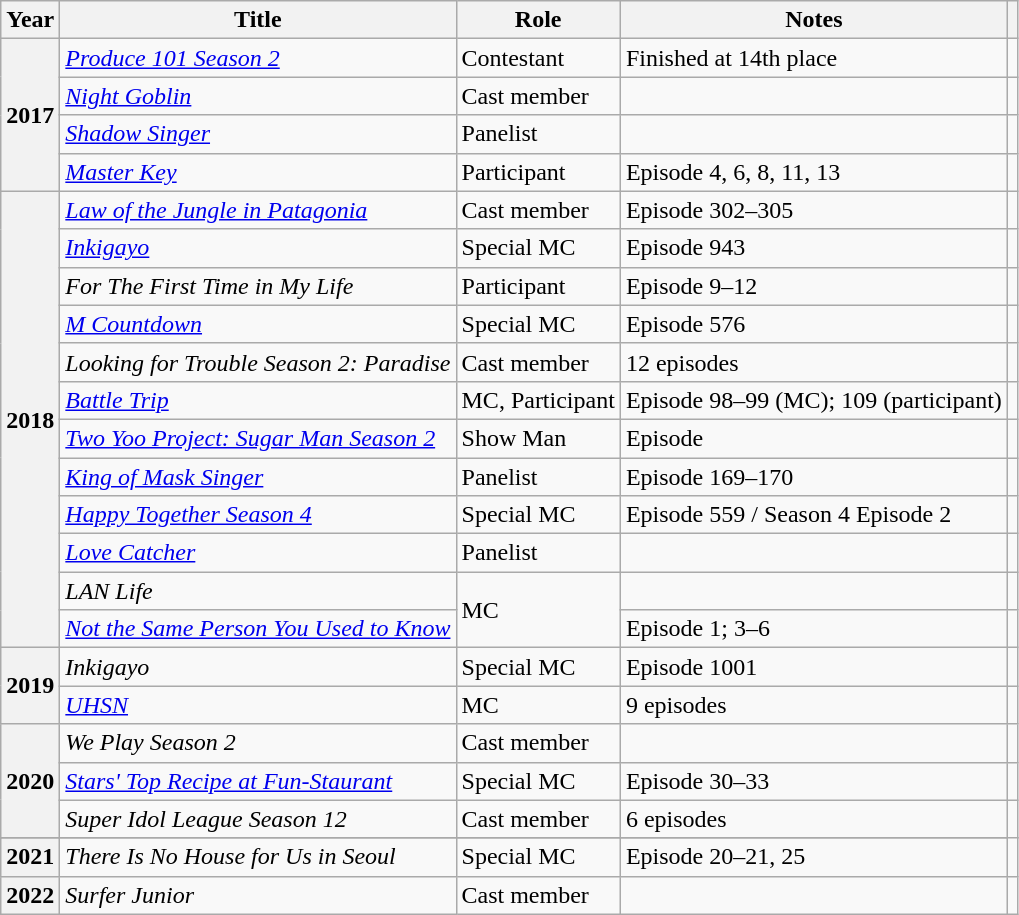<table class="wikitable plainrowheaders">
<tr>
<th scope="col">Year</th>
<th scope="col">Title</th>
<th scope="col">Role</th>
<th scope="col">Notes</th>
<th scope="col" class="unsortable"></th>
</tr>
<tr>
<th rowspan="4" scope="row">2017</th>
<td><em><a href='#'>Produce 101 Season 2</a></em></td>
<td>Contestant</td>
<td>Finished at 14th place</td>
<td></td>
</tr>
<tr>
<td><em><a href='#'>Night Goblin</a></em></td>
<td>Cast member</td>
<td></td>
<td></td>
</tr>
<tr>
<td><em><a href='#'>Shadow Singer</a></em></td>
<td>Panelist</td>
<td></td>
<td></td>
</tr>
<tr>
<td><em><a href='#'>Master Key</a></em></td>
<td>Participant</td>
<td>Episode 4, 6, 8, 11, 13</td>
<td></td>
</tr>
<tr>
<th rowspan="12" scope="row">2018</th>
<td><em><a href='#'>Law of the Jungle in Patagonia</a></em></td>
<td>Cast member</td>
<td>Episode 302–305</td>
<td></td>
</tr>
<tr>
<td><em><a href='#'>Inkigayo</a></em></td>
<td>Special MC</td>
<td>Episode 943</td>
<td></td>
</tr>
<tr>
<td><em>For The First Time in My Life</em></td>
<td>Participant</td>
<td>Episode 9–12</td>
<td></td>
</tr>
<tr>
<td><em><a href='#'>M Countdown</a></em></td>
<td>Special MC</td>
<td>Episode 576</td>
<td></td>
</tr>
<tr>
<td><em>Looking for Trouble Season 2: Paradise</em></td>
<td>Cast member</td>
<td>12 episodes</td>
<td></td>
</tr>
<tr>
<td><em><a href='#'>Battle Trip</a></em></td>
<td>MC, Participant</td>
<td>Episode 98–99 (MC); 109 (participant)</td>
<td></td>
</tr>
<tr>
<td><em><a href='#'>Two Yoo Project: Sugar Man Season 2</a></em></td>
<td>Show Man</td>
<td>Episode </td>
<td></td>
</tr>
<tr>
<td><em><a href='#'>King of Mask Singer</a></em></td>
<td>Panelist</td>
<td>Episode 169–170</td>
<td></td>
</tr>
<tr>
<td><em><a href='#'>Happy Together Season 4</a></em></td>
<td>Special MC</td>
<td>Episode 559 / Season 4 Episode 2</td>
<td></td>
</tr>
<tr>
<td><em><a href='#'>Love Catcher</a></em></td>
<td>Panelist</td>
<td></td>
<td></td>
</tr>
<tr>
<td><em>LAN Life</em></td>
<td rowspan="2">MC</td>
<td></td>
<td></td>
</tr>
<tr>
<td><em><a href='#'>Not the Same Person You Used to Know</a></em></td>
<td>Episode 1; 3–6</td>
<td></td>
</tr>
<tr>
<th rowspan="2" scope="row">2019</th>
<td><em>Inkigayo</em></td>
<td>Special MC</td>
<td>Episode 1001</td>
<td></td>
</tr>
<tr>
<td><em><a href='#'>UHSN</a></em></td>
<td>MC</td>
<td>9 episodes</td>
<td></td>
</tr>
<tr>
<th rowspan="3" scope="row">2020</th>
<td><em>We Play Season 2</em></td>
<td>Cast member</td>
<td></td>
<td></td>
</tr>
<tr>
<td><em><a href='#'>Stars' Top Recipe at Fun-Staurant</a></em></td>
<td>Special MC</td>
<td>Episode 30–33</td>
<td></td>
</tr>
<tr>
<td><em>Super Idol League Season 12</em></td>
<td>Cast member</td>
<td>6 episodes</td>
</tr>
<tr>
</tr>
<tr>
<th scope="row">2021</th>
<td><em>There Is No House for Us in Seoul</em></td>
<td>Special MC</td>
<td>Episode 20–21, 25</td>
<td></td>
</tr>
<tr>
<th scope="row">2022</th>
<td><em>Surfer Junior</em></td>
<td>Cast member</td>
<td></td>
<td></td>
</tr>
</table>
